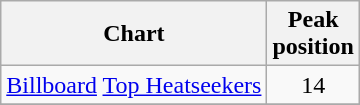<table class="wikitable">
<tr>
<th>Chart</th>
<th>Peak<br>position</th>
</tr>
<tr>
<td><a href='#'>Billboard</a> <a href='#'>Top Heatseekers</a></td>
<td align="center">14</td>
</tr>
<tr>
</tr>
</table>
